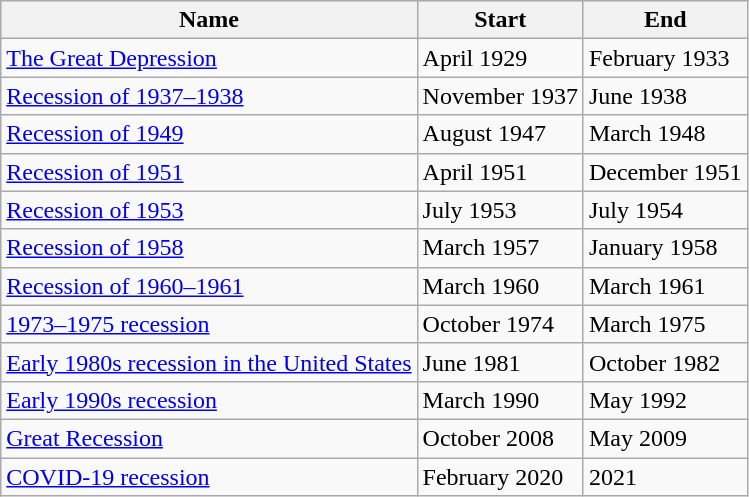<table class="wikitable">
<tr>
<th>Name</th>
<th>Start</th>
<th>End</th>
</tr>
<tr>
<td><a href='#'>The Great Depression</a></td>
<td>April 1929</td>
<td>February 1933</td>
</tr>
<tr>
<td><a href='#'>Recession of 1937–1938</a></td>
<td>November 1937</td>
<td>June 1938</td>
</tr>
<tr>
<td><a href='#'>Recession of 1949</a></td>
<td>August 1947</td>
<td>March 1948</td>
</tr>
<tr>
<td><a href='#'>Recession of 1951</a></td>
<td>April 1951</td>
<td>December 1951</td>
</tr>
<tr>
<td><a href='#'>Recession of 1953</a></td>
<td>July 1953</td>
<td>July 1954</td>
</tr>
<tr>
<td><a href='#'>Recession of 1958</a></td>
<td>March 1957</td>
<td>January 1958</td>
</tr>
<tr>
<td><a href='#'>Recession of 1960–1961</a></td>
<td>March 1960</td>
<td>March 1961</td>
</tr>
<tr>
<td><a href='#'>1973–1975 recession</a></td>
<td>October 1974</td>
<td>March 1975</td>
</tr>
<tr>
<td><a href='#'>Early 1980s recession in the United States</a></td>
<td>June 1981</td>
<td>October 1982</td>
</tr>
<tr>
<td><a href='#'>Early 1990s recession</a></td>
<td>March 1990</td>
<td>May 1992</td>
</tr>
<tr>
<td><a href='#'>Great Recession</a></td>
<td>October 2008</td>
<td>May 2009</td>
</tr>
<tr>
<td><a href='#'>COVID-19 recession</a></td>
<td>February 2020</td>
<td>2021</td>
</tr>
</table>
